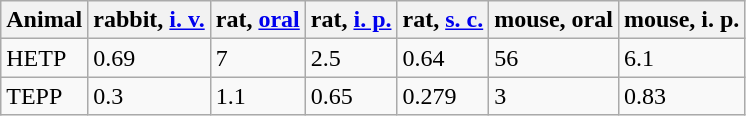<table class="wikitable">
<tr>
<th>Animal</th>
<th>rabbit, <a href='#'>i. v.</a></th>
<th>rat, <a href='#'>oral</a></th>
<th>rat, <a href='#'>i. p.</a></th>
<th>rat, <a href='#'>s. c.</a></th>
<th>mouse, oral</th>
<th>mouse, i. p.</th>
</tr>
<tr>
<td>HETP</td>
<td>0.69</td>
<td>7</td>
<td>2.5</td>
<td>0.64</td>
<td>56</td>
<td>6.1</td>
</tr>
<tr>
<td>TEPP</td>
<td>0.3</td>
<td>1.1</td>
<td>0.65</td>
<td>0.279</td>
<td>3</td>
<td>0.83</td>
</tr>
</table>
